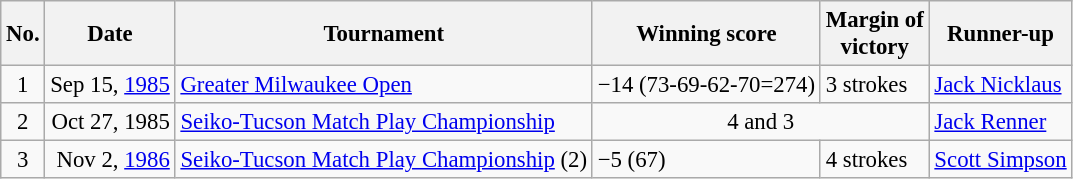<table class="wikitable" style="font-size:95%;">
<tr>
<th>No.</th>
<th>Date</th>
<th>Tournament</th>
<th>Winning score</th>
<th>Margin of<br>victory</th>
<th>Runner-up</th>
</tr>
<tr>
<td align=center>1</td>
<td align=right>Sep 15, <a href='#'>1985</a></td>
<td><a href='#'>Greater Milwaukee Open</a></td>
<td>−14 (73-69-62-70=274)</td>
<td>3 strokes</td>
<td> <a href='#'>Jack Nicklaus</a></td>
</tr>
<tr>
<td align=center>2</td>
<td align=right>Oct 27, 1985</td>
<td><a href='#'>Seiko-Tucson Match Play Championship</a></td>
<td colspan=2 align=center>4 and 3</td>
<td> <a href='#'>Jack Renner</a></td>
</tr>
<tr>
<td align=center>3</td>
<td align=right>Nov 2, <a href='#'>1986</a></td>
<td><a href='#'>Seiko-Tucson Match Play Championship</a> (2)</td>
<td>−5 (67)</td>
<td>4 strokes</td>
<td> <a href='#'>Scott Simpson</a></td>
</tr>
</table>
